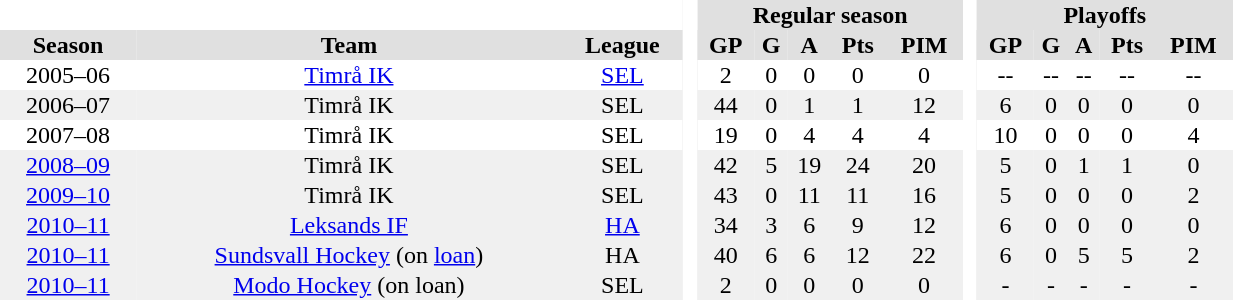<table BORDER="0" CELLPADDING="1" CELLSPACING="0" width="65%" style="text-align:center">
<tr bgcolor="#e0e0e0">
<th colspan="3" bgcolor="#ffffff"> </th>
<th rowspan="99" bgcolor="#ffffff"> </th>
<th colspan="5">Regular season</th>
<th rowspan="99" bgcolor="#ffffff"> </th>
<th colspan="5">Playoffs</th>
</tr>
<tr bgcolor="#e0e0e0">
<th>Season</th>
<th>Team</th>
<th>League</th>
<th>GP</th>
<th>G</th>
<th>A</th>
<th>Pts</th>
<th>PIM</th>
<th>GP</th>
<th>G</th>
<th>A</th>
<th>Pts</th>
<th>PIM</th>
</tr>
<tr ALIGN="center">
<td>2005–06</td>
<td><a href='#'>Timrå IK</a></td>
<td><a href='#'>SEL</a></td>
<td>2</td>
<td>0</td>
<td>0</td>
<td>0</td>
<td>0</td>
<td>--</td>
<td>--</td>
<td>--</td>
<td>--</td>
<td>--</td>
</tr>
<tr ALIGN="center" bgcolor="#f0f0f0">
<td>2006–07</td>
<td>Timrå IK</td>
<td>SEL</td>
<td>44</td>
<td>0</td>
<td>1</td>
<td>1</td>
<td>12</td>
<td>6</td>
<td>0</td>
<td>0</td>
<td>0</td>
<td>0</td>
</tr>
<tr ALIGN="center">
<td>2007–08</td>
<td>Timrå IK</td>
<td>SEL</td>
<td>19</td>
<td>0</td>
<td>4</td>
<td>4</td>
<td>4</td>
<td>10</td>
<td>0</td>
<td>0</td>
<td>0</td>
<td>4</td>
</tr>
<tr ALIGN="center" bgcolor="#f0f0f0">
<td><a href='#'>2008–09</a></td>
<td>Timrå IK</td>
<td>SEL</td>
<td>42</td>
<td>5</td>
<td>19</td>
<td>24</td>
<td>20</td>
<td>5</td>
<td>0</td>
<td>1</td>
<td>1</td>
<td>0</td>
</tr>
<tr ALIGN="center" bgcolor="#f0f0f0">
<td><a href='#'>2009–10</a></td>
<td>Timrå IK</td>
<td>SEL</td>
<td>43</td>
<td>0</td>
<td>11</td>
<td>11</td>
<td>16</td>
<td>5</td>
<td>0</td>
<td>0</td>
<td>0</td>
<td>2</td>
</tr>
<tr ALIGN="center" bgcolor="#f0f0f0">
<td><a href='#'>2010–11</a></td>
<td><a href='#'>Leksands IF</a></td>
<td><a href='#'>HA</a></td>
<td>34</td>
<td>3</td>
<td>6</td>
<td>9</td>
<td>12</td>
<td>6</td>
<td>0</td>
<td>0</td>
<td>0</td>
<td>0</td>
</tr>
<tr ALIGN="center" bgcolor="#f0f0f0">
<td><a href='#'>2010–11</a></td>
<td><a href='#'>Sundsvall Hockey</a> (on <a href='#'>loan</a>)</td>
<td>HA</td>
<td>40</td>
<td>6</td>
<td>6</td>
<td>12</td>
<td>22</td>
<td>6</td>
<td>0</td>
<td>5</td>
<td>5</td>
<td>2</td>
</tr>
<tr ALIGN="center" bgcolor="#f0f0f0">
<td><a href='#'>2010–11</a></td>
<td><a href='#'>Modo Hockey</a> (on loan)</td>
<td>SEL</td>
<td>2</td>
<td>0</td>
<td>0</td>
<td>0</td>
<td>0</td>
<td>-</td>
<td>-</td>
<td>-</td>
<td>-</td>
<td>-</td>
</tr>
</table>
